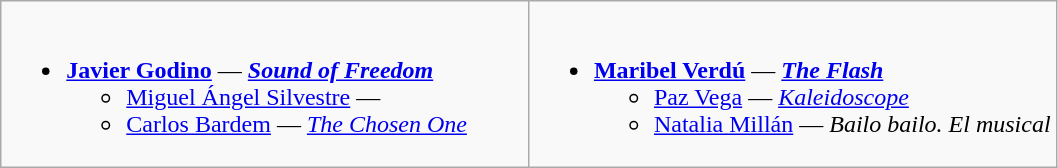<table class="wikitable">
<tr>
<td style="vertical-align:top;" width="50%"><br><ul><li><strong><a href='#'>Javier Godino</a></strong> — <strong><em><a href='#'>Sound of Freedom</a></em></strong><ul><li><a href='#'>Miguel Ángel Silvestre</a> — <em></em></li><li><a href='#'>Carlos Bardem</a> — <em><a href='#'>The Chosen One</a></em></li></ul></li></ul></td>
<td style="vertical-align:top;" width="50%"><br><ul><li><strong><a href='#'>Maribel Verdú</a></strong> — <strong><em><a href='#'>The Flash</a></em></strong><ul><li><a href='#'>Paz Vega</a> — <em><a href='#'>Kaleidoscope</a></em></li><li><a href='#'>Natalia Millán</a> — <em>Bailo bailo. El musical</em></li></ul></li></ul></td>
</tr>
</table>
